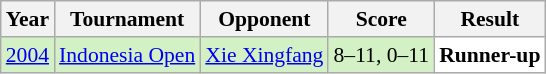<table class="sortable wikitable" style="font-size: 90%;">
<tr>
<th>Year</th>
<th>Tournament</th>
<th>Opponent</th>
<th>Score</th>
<th>Result</th>
</tr>
<tr style="background:#D4F1C5">
<td align="center"><a href='#'>2004</a></td>
<td align="left"><a href='#'>Indonesia Open</a></td>
<td align="left"> <a href='#'>Xie Xingfang</a></td>
<td align="left">8–11, 0–11</td>
<td style="text-align:left; background:white"> <strong>Runner-up</strong></td>
</tr>
</table>
